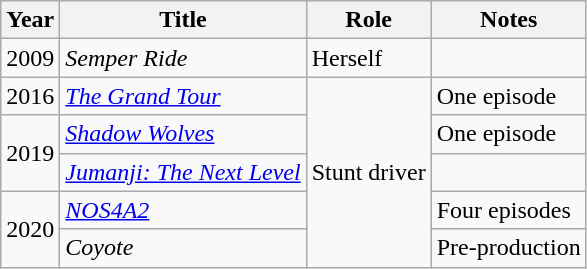<table class="wikitable">
<tr>
<th>Year</th>
<th>Title</th>
<th>Role</th>
<th>Notes</th>
</tr>
<tr>
<td>2009</td>
<td><em>Semper Ride</em></td>
<td>Herself</td>
<td></td>
</tr>
<tr>
<td>2016</td>
<td><em><a href='#'>The Grand Tour</a></em></td>
<td rowspan=5>Stunt driver</td>
<td>One episode</td>
</tr>
<tr>
<td rowspan=2>2019</td>
<td><em><a href='#'>Shadow Wolves</a></em></td>
<td>One episode</td>
</tr>
<tr>
<td><em><a href='#'>Jumanji: The Next Level</a></em></td>
<td></td>
</tr>
<tr>
<td rowspan=2>2020</td>
<td><em><a href='#'>NOS4A2</a></em></td>
<td>Four episodes</td>
</tr>
<tr>
<td><em>Coyote</em></td>
<td>Pre-production</td>
</tr>
</table>
